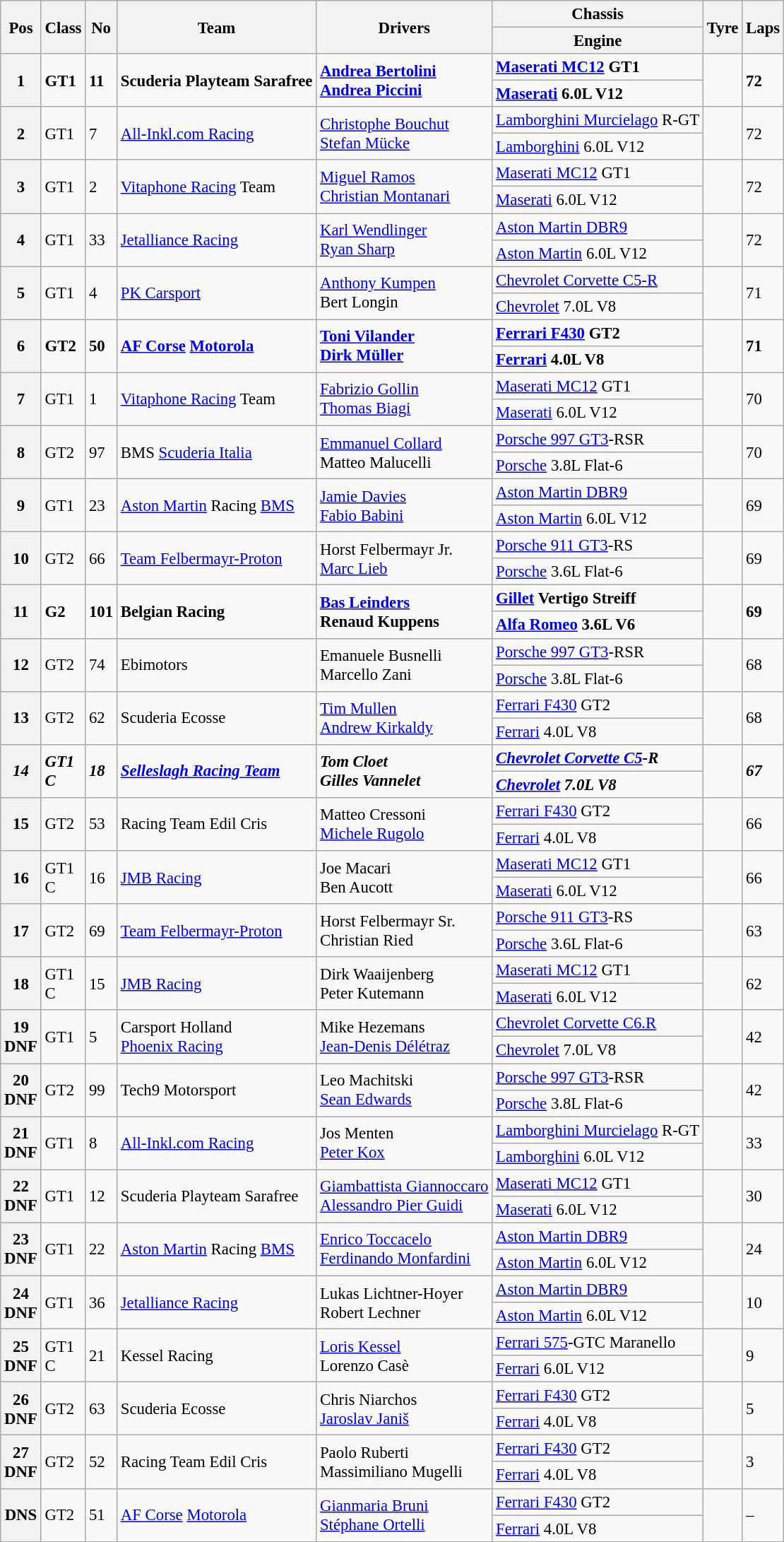<table class="wikitable" style="font-size: 95%;">
<tr>
<th rowspan=2>Pos</th>
<th rowspan=2>Class</th>
<th rowspan=2>No</th>
<th rowspan=2>Team</th>
<th rowspan=2>Drivers</th>
<th>Chassis</th>
<th rowspan=2>Tyre</th>
<th rowspan=2>Laps</th>
</tr>
<tr>
<th>Engine</th>
</tr>
<tr style="font-weight:bold">
<th rowspan=2>1</th>
<td rowspan=2>GT1</td>
<td rowspan=2>11</td>
<td rowspan=2> Scuderia Playteam Sarafree</td>
<td rowspan=2> <a href='#'>Andrea Bertolini</a><br> <a href='#'>Andrea Piccini</a></td>
<td><a href='#'>Maserati MC12</a> GT1</td>
<td rowspan=2></td>
<td rowspan=2>72</td>
</tr>
<tr style="font-weight:bold">
<td><a href='#'>Maserati</a> 6.0L V12</td>
</tr>
<tr>
<th rowspan=2>2</th>
<td rowspan=2>GT1</td>
<td rowspan=2>7</td>
<td rowspan=2> <a href='#'>All-Inkl.com Racing</a></td>
<td rowspan=2> <a href='#'>Christophe Bouchut</a><br> <a href='#'>Stefan Mücke</a></td>
<td><a href='#'>Lamborghini Murcielago</a> R-GT</td>
<td rowspan=2></td>
<td rowspan=2>72</td>
</tr>
<tr>
<td><a href='#'>Lamborghini</a> 6.0L V12</td>
</tr>
<tr>
<th rowspan=2>3</th>
<td rowspan=2>GT1</td>
<td rowspan=2>2</td>
<td rowspan=2> <a href='#'>Vitaphone Racing</a> Team</td>
<td rowspan=2> <a href='#'>Miguel Ramos</a><br> <a href='#'>Christian Montanari</a></td>
<td><a href='#'>Maserati MC12</a> GT1</td>
<td rowspan=2></td>
<td rowspan=2>72</td>
</tr>
<tr>
<td><a href='#'>Maserati</a> 6.0L V12</td>
</tr>
<tr>
<th rowspan=2>4</th>
<td rowspan=2>GT1</td>
<td rowspan=2>33</td>
<td rowspan=2> <a href='#'>Jetalliance Racing</a></td>
<td rowspan=2> <a href='#'>Karl Wendlinger</a><br> <a href='#'>Ryan Sharp</a></td>
<td><a href='#'>Aston Martin DBR9</a></td>
<td rowspan=2></td>
<td rowspan=2>72</td>
</tr>
<tr>
<td><a href='#'>Aston Martin</a> 6.0L V12</td>
</tr>
<tr>
<th rowspan=2>5</th>
<td rowspan=2>GT1</td>
<td rowspan=2>4</td>
<td rowspan=2> <a href='#'>PK Carsport</a></td>
<td rowspan=2> <a href='#'>Anthony Kumpen</a><br> Bert Longin</td>
<td><a href='#'>Chevrolet Corvette C5-R</a></td>
<td rowspan=2></td>
<td rowspan=2>71</td>
</tr>
<tr>
<td><a href='#'>Chevrolet</a> 7.0L V8</td>
</tr>
<tr style="font-weight:bold">
<th rowspan=2>6</th>
<td rowspan=2>GT2</td>
<td rowspan=2>50</td>
<td rowspan=2> <a href='#'>AF Corse</a> <a href='#'>Motorola</a></td>
<td rowspan=2> <a href='#'>Toni Vilander</a><br> <a href='#'>Dirk Müller</a></td>
<td><a href='#'>Ferrari F430</a> GT2</td>
<td rowspan=2></td>
<td rowspan=2>71</td>
</tr>
<tr style="font-weight:bold">
<td><a href='#'>Ferrari</a> 4.0L V8</td>
</tr>
<tr>
<th rowspan=2>7</th>
<td rowspan=2>GT1</td>
<td rowspan=2>1</td>
<td rowspan=2> <a href='#'>Vitaphone Racing</a> Team</td>
<td rowspan=2> <a href='#'>Fabrizio Gollin</a><br> <a href='#'>Thomas Biagi</a></td>
<td><a href='#'>Maserati MC12</a> GT1</td>
<td rowspan=2></td>
<td rowspan=2>70</td>
</tr>
<tr>
<td><a href='#'>Maserati</a> 6.0L V12</td>
</tr>
<tr>
<th rowspan=2>8</th>
<td rowspan=2>GT2</td>
<td rowspan=2>97</td>
<td rowspan=2> BMS <a href='#'>Scuderia Italia</a></td>
<td rowspan=2> <a href='#'>Emmanuel Collard</a><br> Matteo Malucelli</td>
<td><a href='#'>Porsche 997 GT3</a>-RSR</td>
<td rowspan=2></td>
<td rowspan=2>70</td>
</tr>
<tr>
<td><a href='#'>Porsche</a> 3.8L Flat-6</td>
</tr>
<tr>
<th rowspan=2>9</th>
<td rowspan=2>GT1</td>
<td rowspan=2>23</td>
<td rowspan=2> <a href='#'>Aston Martin</a> Racing <a href='#'>BMS</a></td>
<td rowspan=2> <a href='#'>Jamie Davies</a><br> <a href='#'>Fabio Babini</a></td>
<td><a href='#'>Aston Martin DBR9</a></td>
<td rowspan=2></td>
<td rowspan=2>69</td>
</tr>
<tr>
<td><a href='#'>Aston Martin</a> 6.0L V12</td>
</tr>
<tr>
<th rowspan=2>10</th>
<td rowspan=2>GT2</td>
<td rowspan=2>66</td>
<td rowspan=2> <a href='#'>Team Felbermayr-Proton</a></td>
<td rowspan=2> Horst Felbermayr Jr.<br> <a href='#'>Marc Lieb</a></td>
<td><a href='#'>Porsche 911 GT3</a>-RS</td>
<td rowspan=2></td>
<td rowspan=2>69</td>
</tr>
<tr>
<td><a href='#'>Porsche</a> 3.6L Flat-6</td>
</tr>
<tr style="font-weight:bold">
<th rowspan=2>11</th>
<td rowspan=2>G2</td>
<td rowspan=2>101</td>
<td rowspan=2> Belgian Racing</td>
<td rowspan=2> <a href='#'>Bas Leinders</a><br> Renaud Kuppens</td>
<td><a href='#'>Gillet</a> Vertigo Streiff</td>
<td rowspan=2></td>
<td rowspan=2>69</td>
</tr>
<tr style="font-weight:bold">
<td><a href='#'>Alfa Romeo</a> 3.6L V6</td>
</tr>
<tr>
<th rowspan=2>12</th>
<td rowspan=2>GT2</td>
<td rowspan=2>74</td>
<td rowspan=2> Ebimotors</td>
<td rowspan=2> Emanuele Busnelli<br> Marcello Zani</td>
<td><a href='#'>Porsche 997 GT3</a>-RSR</td>
<td rowspan=2></td>
<td rowspan=2>68</td>
</tr>
<tr>
<td><a href='#'>Porsche</a> 3.8L Flat-6</td>
</tr>
<tr>
<th rowspan=2>13</th>
<td rowspan=2>GT2</td>
<td rowspan=2>62</td>
<td rowspan=2> Scuderia Ecosse</td>
<td rowspan=2> <a href='#'>Tim Mullen</a><br> <a href='#'>Andrew Kirkaldy</a></td>
<td><a href='#'>Ferrari F430</a> GT2</td>
<td rowspan=2></td>
<td rowspan=2>68</td>
</tr>
<tr>
<td><a href='#'>Ferrari</a> 4.0L V8</td>
</tr>
<tr style="font-weight:bold">
<th rowspan=2><em>14</em></th>
<td rowspan=2><em>GT1<br>C</em></td>
<td rowspan=2><em>18</em></td>
<td rowspan=2><em> <a href='#'>Selleslagh Racing Team</a></em></td>
<td rowspan=2><em> Tom Cloet<br> Gilles Vannelet</em></td>
<td><em><a href='#'>Chevrolet Corvette C5</a>-R</em></td>
<td rowspan=2></td>
<td rowspan=2><em>67</em></td>
</tr>
<tr style="font-weight:bold">
<td><em><a href='#'>Chevrolet</a> 7.0L V8</em></td>
</tr>
<tr>
<th rowspan=2>15</th>
<td rowspan=2>GT2</td>
<td rowspan=2>53</td>
<td rowspan=2> Racing Team Edil Cris</td>
<td rowspan=2> Matteo Cressoni<br> <a href='#'>Michele Rugolo</a></td>
<td><a href='#'>Ferrari F430</a> GT2</td>
<td rowspan=2></td>
<td rowspan=2>66</td>
</tr>
<tr>
<td><a href='#'>Ferrari</a> 4.0L V8</td>
</tr>
<tr>
<th rowspan=2>16</th>
<td rowspan=2>GT1<br>C</td>
<td rowspan=2>16</td>
<td rowspan=2> <a href='#'>JMB Racing</a></td>
<td rowspan=2> Joe Macari<br> Ben Aucott</td>
<td><a href='#'>Maserati MC12</a> GT1</td>
<td rowspan=2></td>
<td rowspan=2>66</td>
</tr>
<tr>
<td><a href='#'>Maserati</a> 6.0L V12</td>
</tr>
<tr>
<th rowspan=2>17</th>
<td rowspan=2>GT2</td>
<td rowspan=2>69</td>
<td rowspan=2> <a href='#'>Team Felbermayr-Proton</a></td>
<td rowspan=2> Horst Felbermayr Sr.<br> Christian Ried</td>
<td><a href='#'>Porsche 911 GT3</a>-RS</td>
<td rowspan=2></td>
<td rowspan=2>63</td>
</tr>
<tr>
<td><a href='#'>Porsche</a> 3.6L Flat-6</td>
</tr>
<tr>
<th rowspan=2>18</th>
<td rowspan=2>GT1<br>C</td>
<td rowspan=2>15</td>
<td rowspan=2> <a href='#'>JMB Racing</a></td>
<td rowspan=2> Dirk Waaijenberg<br> Peter Kutemann</td>
<td><a href='#'>Maserati MC12</a> GT1</td>
<td rowspan=2></td>
<td rowspan=2>62</td>
</tr>
<tr>
<td><a href='#'>Maserati</a> 6.0L V12</td>
</tr>
<tr>
<th rowspan=2>19<br>DNF</th>
<td rowspan=2>GT1</td>
<td rowspan=2>5</td>
<td rowspan=2> Carsport Holland<br> <a href='#'>Phoenix Racing</a></td>
<td rowspan=2> Mike Hezemans<br> <a href='#'>Jean-Denis Délétraz</a></td>
<td><a href='#'>Chevrolet Corvette C6.R</a></td>
<td rowspan=2></td>
<td rowspan=2>42</td>
</tr>
<tr>
<td><a href='#'>Chevrolet</a> 7.0L V8</td>
</tr>
<tr>
<th rowspan=2>20<br>DNF</th>
<td rowspan=2>GT2</td>
<td rowspan=2>99</td>
<td rowspan=2> Tech9 Motorsport</td>
<td rowspan=2> Leo Machitski<br> <a href='#'>Sean Edwards</a></td>
<td><a href='#'>Porsche 997 GT3</a>-RSR</td>
<td rowspan=2></td>
<td rowspan=2>42</td>
</tr>
<tr>
<td><a href='#'>Porsche</a> 3.8L Flat-6</td>
</tr>
<tr>
<th rowspan=2>21<br>DNF</th>
<td rowspan=2>GT1</td>
<td rowspan=2>8</td>
<td rowspan=2> <a href='#'>All-Inkl.com Racing</a></td>
<td rowspan=2> Jos Menten<br> <a href='#'>Peter Kox</a></td>
<td><a href='#'>Lamborghini Murcielago</a> R-GT</td>
<td rowspan=2></td>
<td rowspan=2>33</td>
</tr>
<tr>
<td><a href='#'>Lamborghini</a> 6.0L V12</td>
</tr>
<tr>
<th rowspan=2>22<br>DNF</th>
<td rowspan=2>GT1</td>
<td rowspan=2>12</td>
<td rowspan=2> Scuderia Playteam Sarafree</td>
<td rowspan=2> <a href='#'>Giambattista Giannoccaro</a><br> <a href='#'>Alessandro Pier Guidi</a></td>
<td><a href='#'>Maserati MC12</a> GT1</td>
<td rowspan=2></td>
<td rowspan=2>30</td>
</tr>
<tr>
<td><a href='#'>Maserati</a> 6.0L V12</td>
</tr>
<tr>
<th rowspan=2>23<br>DNF</th>
<td rowspan=2>GT1</td>
<td rowspan=2>22</td>
<td rowspan=2> <a href='#'>Aston Martin</a> Racing <a href='#'>BMS</a></td>
<td rowspan=2> <a href='#'>Enrico Toccacelo</a><br> <a href='#'>Ferdinando Monfardini</a></td>
<td><a href='#'>Aston Martin DBR9</a></td>
<td rowspan=2></td>
<td rowspan=2>24</td>
</tr>
<tr>
<td><a href='#'>Aston Martin</a> 6.0L V12</td>
</tr>
<tr>
<th rowspan=2>24<br>DNF</th>
<td rowspan=2>GT1</td>
<td rowspan=2>36</td>
<td rowspan=2> <a href='#'>Jetalliance Racing</a></td>
<td rowspan=2> Lukas Lichtner-Hoyer<br> Robert Lechner</td>
<td><a href='#'>Aston Martin DBR9</a></td>
<td rowspan=2></td>
<td rowspan=2>10</td>
</tr>
<tr>
<td><a href='#'>Aston Martin</a> 6.0L V12</td>
</tr>
<tr>
<th rowspan=2>25<br>DNF</th>
<td rowspan=2>GT1<br>C</td>
<td rowspan=2>21</td>
<td rowspan=2> Kessel Racing</td>
<td rowspan=2> <a href='#'>Loris Kessel</a><br> Lorenzo Casè</td>
<td><a href='#'>Ferrari 575</a>-GTC Maranello</td>
<td rowspan=2></td>
<td rowspan=2>9</td>
</tr>
<tr>
<td><a href='#'>Ferrari</a> 6.0L V12</td>
</tr>
<tr>
<th rowspan=2>26<br>DNF</th>
<td rowspan=2>GT2</td>
<td rowspan=2>63</td>
<td rowspan=2> Scuderia Ecosse</td>
<td rowspan=2> Chris Niarchos<br> <a href='#'>Jaroslav Janiš</a></td>
<td><a href='#'>Ferrari F430</a> GT2</td>
<td rowspan=2></td>
<td rowspan=2>5</td>
</tr>
<tr>
<td><a href='#'>Ferrari</a> 4.0L V8</td>
</tr>
<tr>
<th rowspan=2>27<br>DNF</th>
<td rowspan=2>GT2</td>
<td rowspan=2>52</td>
<td rowspan=2> Racing Team Edil Cris</td>
<td rowspan=2> Paolo Ruberti<br> Massimiliano Mugelli</td>
<td><a href='#'>Ferrari F430</a> GT2</td>
<td rowspan=2></td>
<td rowspan=2>3</td>
</tr>
<tr>
<td><a href='#'>Ferrari</a> 4.0L V8</td>
</tr>
<tr>
<th rowspan=2>DNS</th>
<td rowspan=2>GT2</td>
<td rowspan=2>51</td>
<td rowspan=2> <a href='#'>AF Corse</a> <a href='#'>Motorola</a></td>
<td rowspan=2> <a href='#'>Gianmaria Bruni</a><br> <a href='#'>Stéphane Ortelli</a></td>
<td><a href='#'>Ferrari F430</a> GT2</td>
<td rowspan=2></td>
<td rowspan=2>–</td>
</tr>
<tr>
<td><a href='#'>Ferrari</a> 4.0L V8</td>
</tr>
</table>
